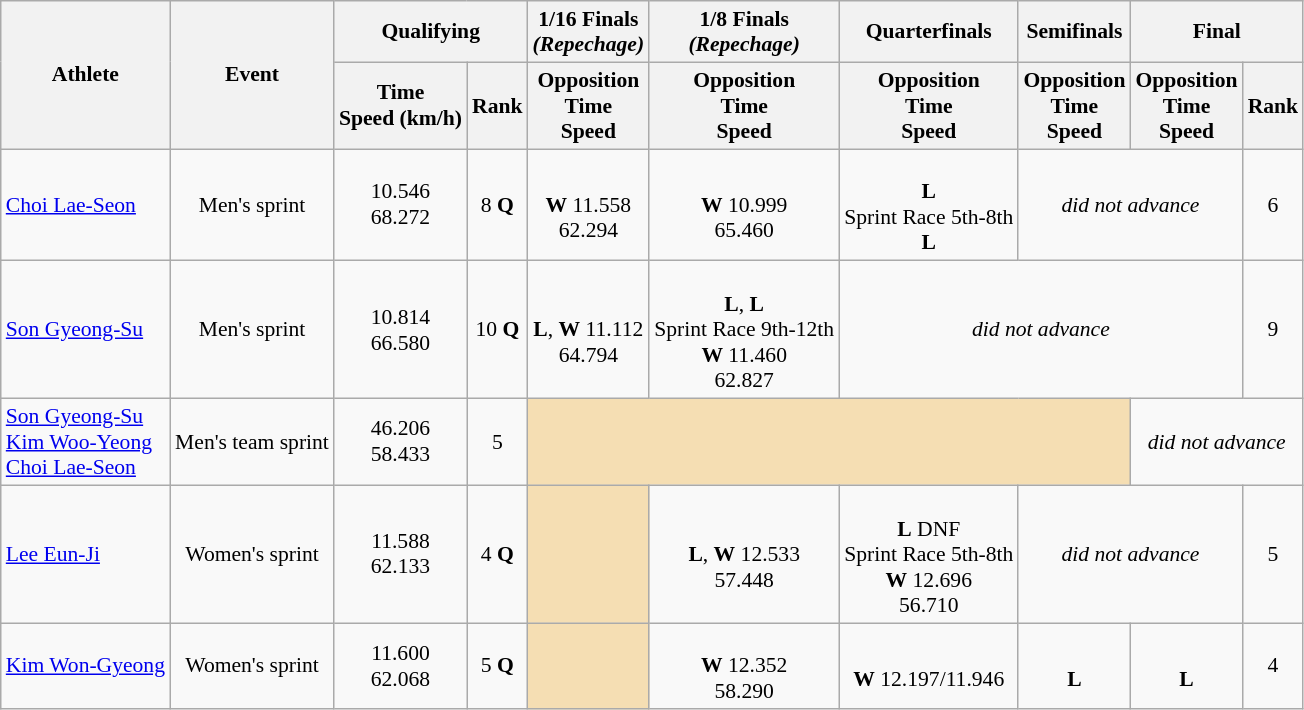<table class="wikitable" border="1" style="font-size:90%; text-align:center;">
<tr>
<th rowspan=2>Athlete</th>
<th rowspan=2>Event</th>
<th colspan=2>Qualifying</th>
<th>1/16 Finals<br><em>(Repechage)</em></th>
<th>1/8 Finals<br><em>(Repechage)</em></th>
<th>Quarterfinals</th>
<th>Semifinals</th>
<th colspan=2>Final</th>
</tr>
<tr>
<th>Time<br>Speed (km/h)</th>
<th>Rank</th>
<th>Opposition<br>Time<br>Speed</th>
<th>Opposition<br>Time<br>Speed</th>
<th>Opposition<br>Time<br>Speed</th>
<th>Opposition<br>Time<br>Speed</th>
<th>Opposition<br>Time<br>Speed</th>
<th>Rank</th>
</tr>
<tr>
<td align=left><a href='#'>Choi Lae-Seon</a></td>
<td>Men's sprint</td>
<td>10.546<br>68.272</td>
<td>8 <strong>Q</strong></td>
<td><br><strong>W</strong> 11.558 <br> 62.294</td>
<td><br><strong>W</strong> 10.999 <br> 65.460</td>
<td><br><strong>L</strong><br>Sprint Race 5th-8th<br><strong>L</strong></td>
<td colspan=2><em>did not advance</em></td>
<td>6</td>
</tr>
<tr>
<td align=left><a href='#'>Son Gyeong-Su</a></td>
<td>Men's sprint</td>
<td>10.814<br>66.580</td>
<td>10 <strong>Q</strong></td>
<td><br><strong>L</strong>, <strong>W</strong> 11.112 <br> 64.794</td>
<td><br><strong>L</strong>, <strong>L</strong><br>Sprint Race 9th-12th<br><strong>W</strong> 11.460<br> 62.827</td>
<td colspan=3><em>did not advance</em></td>
<td>9</td>
</tr>
<tr>
<td align=left><a href='#'>Son Gyeong-Su</a> <br> <a href='#'>Kim Woo-Yeong</a> <br> <a href='#'>Choi Lae-Seon</a></td>
<td>Men's team sprint</td>
<td>46.206<br>58.433</td>
<td>5</td>
<td colspan=4 bgcolor=wheat></td>
<td colspan=2><em>did not advance</em></td>
</tr>
<tr>
<td align=left><a href='#'>Lee Eun-Ji</a></td>
<td>Women's sprint</td>
<td>11.588<br>62.133</td>
<td>4 <strong>Q</strong></td>
<td bgcolor=wheat></td>
<td><br><strong>L</strong>, <strong>W</strong> 12.533 <br> 57.448</td>
<td><br><strong>L</strong> DNF <br> Sprint Race 5th-8th <br> <strong>W</strong> 12.696 <br> 56.710</td>
<td colspan=2><em>did not advance</em></td>
<td>5</td>
</tr>
<tr>
<td align=left><a href='#'>Kim Won-Gyeong</a></td>
<td>Women's sprint</td>
<td>11.600<br>62.068</td>
<td>5 <strong>Q</strong></td>
<td bgcolor=wheat></td>
<td><br><strong>W</strong> 12.352 <br> 58.290</td>
<td><br><strong>W</strong> 12.197/11.946</td>
<td><br><strong>L</strong></td>
<td><br><strong>L</strong></td>
<td>4</td>
</tr>
</table>
